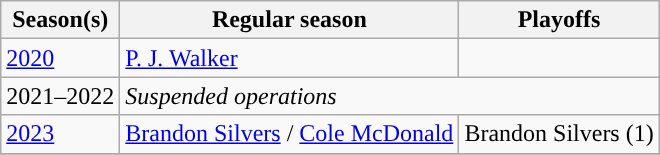<table class="wikitable">
<tr>
<th>Season(s)</th>
<th>Regular season</th>
<th>Playoffs</th>
</tr>
<tr>
<td><a href='#'>2020</a></td>
<td><a href='#'>P. J. Walker</a> </td>
<td></td>
</tr>
<tr>
<td>2021–2022</td>
<td colspan="2"><em>Suspended operations</em></td>
</tr>
<tr>
<td><a href='#'>2023</a></td>
<td><a href='#'>Brandon Silvers</a>  / <a href='#'>Cole McDonald</a> </td>
<td>Brandon Silvers (1)</td>
</tr>
<tr>
</tr>
</table>
